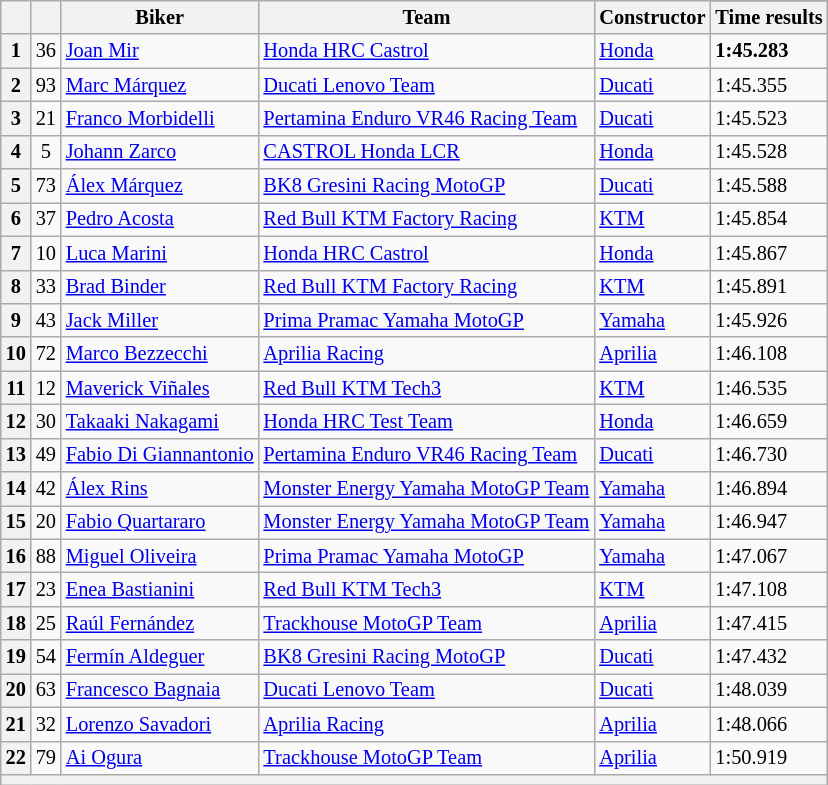<table class="wikitable sortable" style="font-size: 85%;">
<tr>
<th rowspan="2"></th>
<th rowspan="2"></th>
<th rowspan="2">Biker</th>
<th rowspan="2">Team</th>
<th rowspan="2">Constructor</th>
</tr>
<tr>
<th scope="col">Time results</th>
</tr>
<tr>
<th scope="row">1</th>
<td align="center">36</td>
<td> <a href='#'>Joan Mir</a></td>
<td><a href='#'>Honda HRC Castrol</a></td>
<td><a href='#'>Honda</a></td>
<td><strong>1:45.283</strong></td>
</tr>
<tr>
<th scope="row">2</th>
<td align="center">93</td>
<td> <a href='#'>Marc Márquez</a></td>
<td><a href='#'>Ducati Lenovo Team</a></td>
<td><a href='#'>Ducati</a></td>
<td>1:45.355</td>
</tr>
<tr>
<th scope="row">3</th>
<td align="center">21</td>
<td>  <a href='#'>Franco Morbidelli</a></td>
<td><a href='#'>Pertamina Enduro VR46 Racing Team</a></td>
<td><a href='#'>Ducati</a></td>
<td>1:45.523</td>
</tr>
<tr>
<th scope="row">4</th>
<td align="center">5</td>
<td> <a href='#'>Johann Zarco</a></td>
<td><a href='#'>CASTROL Honda LCR</a></td>
<td><a href='#'>Honda</a></td>
<td>1:45.528</td>
</tr>
<tr>
<th scope="row">5</th>
<td align="center">73</td>
<td> <a href='#'>Álex Márquez</a></td>
<td><a href='#'>BK8 Gresini Racing MotoGP</a></td>
<td><a href='#'>Ducati</a></td>
<td>1:45.588</td>
</tr>
<tr>
<th scope="row">6</th>
<td align="center">37</td>
<td> <a href='#'>Pedro Acosta</a></td>
<td><a href='#'>Red Bull KTM Factory Racing</a></td>
<td><a href='#'>KTM</a></td>
<td>1:45.854</td>
</tr>
<tr>
<th scope="row">7</th>
<td align="center">10</td>
<td> <a href='#'>Luca Marini</a></td>
<td><a href='#'>Honda HRC Castrol</a></td>
<td><a href='#'>Honda</a></td>
<td>1:45.867</td>
</tr>
<tr>
<th scope="row">8</th>
<td align="center">33</td>
<td> <a href='#'>Brad Binder</a></td>
<td><a href='#'>Red Bull KTM Factory Racing</a></td>
<td><a href='#'>KTM</a></td>
<td>1:45.891</td>
</tr>
<tr>
<th scope="row">9</th>
<td align="center">43</td>
<td> <a href='#'>Jack Miller</a></td>
<td><a href='#'>Prima Pramac Yamaha MotoGP</a></td>
<td><a href='#'>Yamaha</a></td>
<td>1:45.926</td>
</tr>
<tr>
<th scope="row">10</th>
<td align="center">72</td>
<td> <a href='#'>Marco Bezzecchi</a></td>
<td><a href='#'>Aprilia Racing</a></td>
<td><a href='#'>Aprilia</a></td>
<td>1:46.108</td>
</tr>
<tr>
<th scope="row">11</th>
<td align="center">12</td>
<td> <a href='#'>Maverick Viñales</a></td>
<td><a href='#'>Red Bull KTM Tech3</a></td>
<td><a href='#'>KTM</a></td>
<td>1:46.535</td>
</tr>
<tr>
<th scope="row">12</th>
<td align="center">30</td>
<td> <a href='#'>Takaaki Nakagami</a></td>
<td><a href='#'>Honda HRC Test Team</a></td>
<td><a href='#'>Honda</a></td>
<td>1:46.659</td>
</tr>
<tr>
<th scope="row">13</th>
<td align="center">49</td>
<td> <a href='#'>Fabio Di Giannantonio</a></td>
<td><a href='#'>Pertamina Enduro VR46 Racing Team</a></td>
<td><a href='#'>Ducati</a></td>
<td>1:46.730</td>
</tr>
<tr>
<th scope="row">14</th>
<td align="center">42</td>
<td> <a href='#'>Álex Rins</a></td>
<td><a href='#'>Monster Energy Yamaha MotoGP Team</a></td>
<td><a href='#'>Yamaha</a></td>
<td>1:46.894</td>
</tr>
<tr>
<th scope="row">15</th>
<td align="center">20</td>
<td> <a href='#'>Fabio Quartararo</a></td>
<td><a href='#'>Monster Energy Yamaha MotoGP Team</a></td>
<td><a href='#'>Yamaha</a></td>
<td>1:46.947</td>
</tr>
<tr>
<th scope="row">16</th>
<td align="center">88</td>
<td> <a href='#'>Miguel Oliveira</a></td>
<td><a href='#'>Prima Pramac Yamaha MotoGP</a></td>
<td><a href='#'>Yamaha</a></td>
<td>1:47.067</td>
</tr>
<tr>
<th scope="row">17</th>
<td align="center">23</td>
<td> <a href='#'>Enea Bastianini</a></td>
<td><a href='#'>Red Bull KTM Tech3</a></td>
<td><a href='#'>KTM</a></td>
<td>1:47.108</td>
</tr>
<tr>
<th scope="row">18</th>
<td align="center">25</td>
<td> <a href='#'>Raúl Fernández</a></td>
<td><a href='#'>Trackhouse MotoGP Team</a></td>
<td><a href='#'>Aprilia</a></td>
<td>1:47.415</td>
</tr>
<tr>
<th scope="row">19</th>
<td align="center">54</td>
<td> <a href='#'>Fermín Aldeguer</a></td>
<td><a href='#'>BK8 Gresini Racing MotoGP</a></td>
<td><a href='#'>Ducati</a></td>
<td>1:47.432</td>
</tr>
<tr>
<th scope="row">20</th>
<td align="center">63</td>
<td> <a href='#'>Francesco Bagnaia</a></td>
<td><a href='#'>Ducati Lenovo Team</a></td>
<td><a href='#'>Ducati</a></td>
<td>1:48.039</td>
</tr>
<tr>
<th scope="row">21</th>
<td align="center">32</td>
<td> <a href='#'>Lorenzo Savadori</a></td>
<td><a href='#'>Aprilia Racing</a></td>
<td><a href='#'>Aprilia</a></td>
<td>1:48.066</td>
</tr>
<tr>
<th scope="row">22</th>
<td align="center">79</td>
<td> <a href='#'>Ai Ogura</a></td>
<td><a href='#'>Trackhouse MotoGP Team</a></td>
<td><a href='#'>Aprilia</a></td>
<td>1:50.919</td>
</tr>
<tr>
<th colspan="7"></th>
</tr>
</table>
